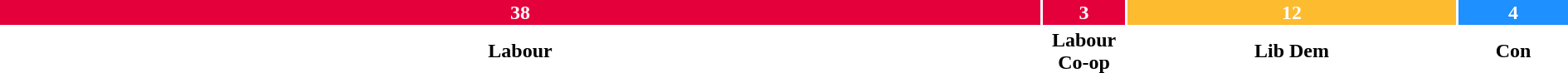<table style="width:100%; text-align:center;">
<tr style="color:white;">
<td style="background:#E4003B; width:66.67%;"><strong>38</strong></td>
<td style="background:#E4003B; width:5.26%;"><strong>3</strong></td>
<td style="background:#FDBB30; width:21.05%;"><strong>12</strong></td>
<td style="background:dodgerblue; width:7.02%;"><strong>4</strong></td>
</tr>
<tr>
<td><span><strong>Labour</strong></span></td>
<td><span><strong>Labour Co-op</strong></span></td>
<td><span><strong>Lib Dem</strong></span></td>
<td><span><strong>Con</strong></span></td>
</tr>
</table>
